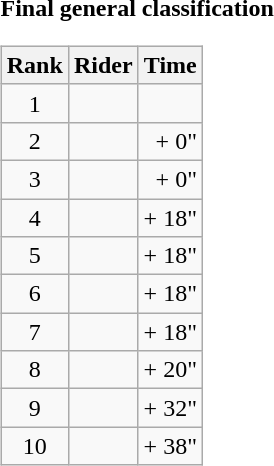<table>
<tr>
<td><strong>Final general classification</strong><br><table class="wikitable">
<tr>
<th scope="col">Rank</th>
<th scope="col">Rider</th>
<th scope="col">Time</th>
</tr>
<tr>
<td style="text-align:center;">1</td>
<td></td>
<td style="text-align:right;"></td>
</tr>
<tr>
<td style="text-align:center;">2</td>
<td></td>
<td style="text-align:right;">+ 0"</td>
</tr>
<tr>
<td style="text-align:center;">3</td>
<td></td>
<td style="text-align:right;">+ 0"</td>
</tr>
<tr>
<td style="text-align:center;">4</td>
<td></td>
<td style="text-align:right;">+ 18"</td>
</tr>
<tr>
<td style="text-align:center;">5</td>
<td></td>
<td style="text-align:right;">+ 18"</td>
</tr>
<tr>
<td style="text-align:center;">6</td>
<td></td>
<td style="text-align:right;">+ 18"</td>
</tr>
<tr>
<td style="text-align:center;">7</td>
<td></td>
<td style="text-align:right;">+ 18"</td>
</tr>
<tr>
<td style="text-align:center;">8</td>
<td></td>
<td style="text-align:right;">+ 20"</td>
</tr>
<tr>
<td style="text-align:center;">9</td>
<td></td>
<td style="text-align:right;">+ 32"</td>
</tr>
<tr>
<td style="text-align:center;">10</td>
<td></td>
<td style="text-align:right;">+ 38"</td>
</tr>
</table>
</td>
</tr>
</table>
